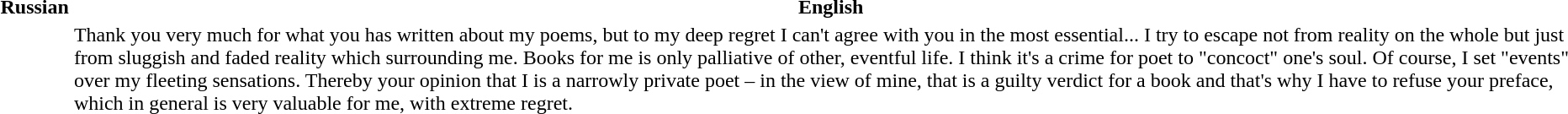<table>
<tr>
<th>Russian</th>
<th>English</th>
</tr>
<tr>
<td></td>
<td>Thank you very much for what you has written about my poems, but to my deep regret I can't agree with you in the most essential... I try to escape not from reality on the whole but just from sluggish and faded reality which surrounding me. Books for me is only palliative of other, eventful life. I think it's a crime for poet to "concoct" one's soul. Of course, I set "events" over my fleeting sensations. Thereby your opinion that I is a narrowly private poet – in the view of mine, that is a guilty verdict for a book and that's why I have to refuse your preface, which in general is very valuable for me, with extreme regret.</td>
</tr>
</table>
